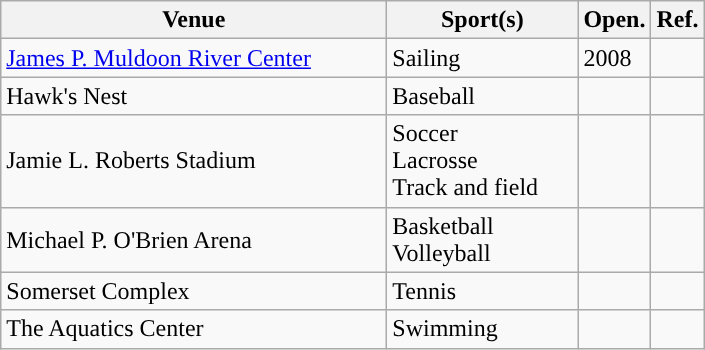<table class="wikitable"; style= "text-align: ">
<tr>
<th width=250px>Venue</th>
<th width=120px>Sport(s)</th>
<th width=px>Open.</th>
<th width=px>Ref.</th>
</tr>
<tr>
<td><a href='#'>James P. Muldoon River Center</a></td>
<td>Sailing</td>
<td>2008</td>
<td></td>
</tr>
<tr>
<td>Hawk's Nest</td>
<td>Baseball</td>
<td></td>
<td></td>
</tr>
<tr>
<td>Jamie L. Roberts Stadium</td>
<td>Soccer<br> Lacrosse <br> Track and field</td>
<td></td>
<td></td>
</tr>
<tr>
<td>Michael P. O'Brien Arena</td>
<td>Basketball <br> Volleyball</td>
<td></td>
<td></td>
</tr>
<tr>
<td>Somerset Complex</td>
<td>Tennis</td>
<td></td>
<td></td>
</tr>
<tr>
<td>The Aquatics Center</td>
<td>Swimming</td>
<td></td>
<td></td>
</tr>
</table>
